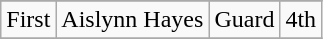<table class="wikitable" border="1">
<tr align=center>
</tr>
<tr>
<td rowspan=1>First</td>
<td>Aislynn Hayes</td>
<td>Guard</td>
<td>4th</td>
</tr>
<tr>
</tr>
</table>
